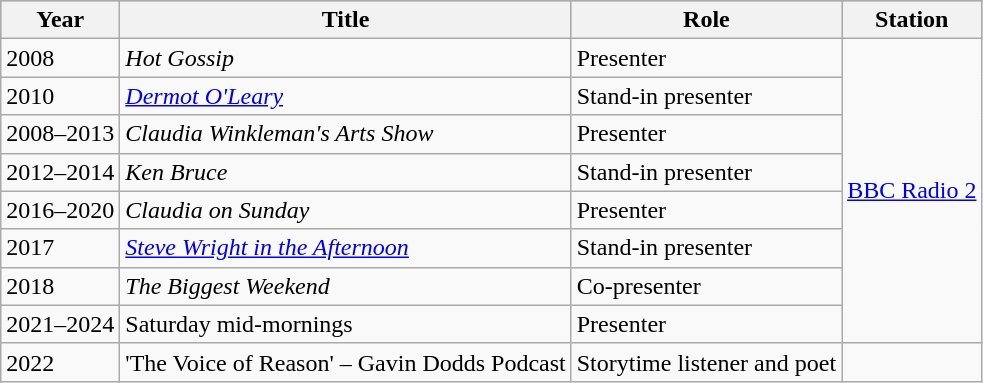<table class="wikitable">
<tr style="background:#b0c4de; text-align:center;">
<th>Year</th>
<th>Title</th>
<th>Role</th>
<th>Station</th>
</tr>
<tr>
<td>2008</td>
<td><em>Hot Gossip</em></td>
<td>Presenter</td>
<td rowspan=8><a href='#'>BBC Radio 2</a></td>
</tr>
<tr>
<td>2010</td>
<td><em><a href='#'>Dermot O'Leary</a></em></td>
<td>Stand-in presenter</td>
</tr>
<tr>
<td>2008–2013</td>
<td><em>Claudia Winkleman's Arts Show</em></td>
<td>Presenter</td>
</tr>
<tr>
<td>2012–2014</td>
<td><em>Ken Bruce</em></td>
<td>Stand-in presenter</td>
</tr>
<tr>
<td>2016–2020</td>
<td><em>Claudia on Sunday</em></td>
<td>Presenter</td>
</tr>
<tr>
<td>2017</td>
<td><em><a href='#'>Steve Wright in the Afternoon</a></em></td>
<td>Stand-in presenter</td>
</tr>
<tr>
<td>2018</td>
<td><em>The Biggest Weekend</em></td>
<td>Co-presenter</td>
</tr>
<tr>
<td>2021–2024</td>
<td>Saturday mid-mornings</td>
<td>Presenter</td>
</tr>
<tr>
<td>2022</td>
<td>'The Voice of Reason' – Gavin Dodds Podcast</td>
<td>Storytime listener and poet</td>
<td></td>
</tr>
</table>
